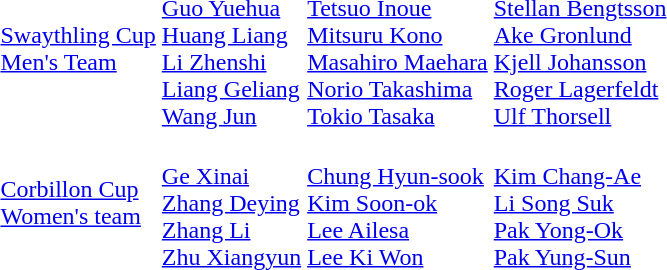<table>
<tr>
<td><a href='#'>Swaythling Cup<br>Men's Team</a></td>
<td><br><a href='#'>Guo Yuehua</a><br><a href='#'>Huang Liang</a><br><a href='#'>Li Zhenshi</a><br><a href='#'>Liang Geliang</a><br><a href='#'>Wang Jun</a></td>
<td><br><a href='#'>Tetsuo Inoue</a><br><a href='#'>Mitsuru Kono</a><br><a href='#'>Masahiro Maehara</a><br><a href='#'>Norio Takashima</a><br><a href='#'>Tokio Tasaka</a></td>
<td><br><a href='#'>Stellan Bengtsson</a><br><a href='#'>Ake Gronlund</a><br><a href='#'>Kjell Johansson</a><br><a href='#'>Roger Lagerfeldt</a><br><a href='#'>Ulf Thorsell</a></td>
</tr>
<tr>
<td><a href='#'>Corbillon Cup<br>Women's team</a></td>
<td><br><a href='#'>Ge Xinai</a><br><a href='#'>Zhang Deying</a><br><a href='#'>Zhang Li</a><br><a href='#'>Zhu Xiangyun</a></td>
<td><br><a href='#'>Chung Hyun-sook</a><br><a href='#'>Kim Soon-ok</a><br><a href='#'>Lee Ailesa</a><br><a href='#'>Lee Ki Won</a></td>
<td><br><a href='#'>Kim Chang-Ae</a><br><a href='#'>Li Song Suk</a><br><a href='#'>Pak Yong-Ok</a><br><a href='#'>Pak Yung-Sun</a></td>
</tr>
</table>
